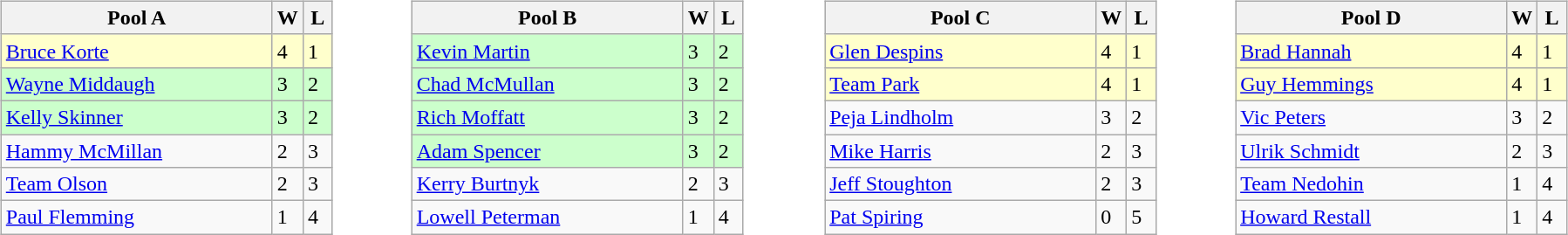<table>
<tr>
<td valign=top width=10%><br><table class=wikitable>
<tr>
<th width=200>Pool A</th>
<th width=15>W</th>
<th width=15>L</th>
</tr>
<tr bgcolor=#ffffcc>
<td> <a href='#'>Bruce Korte</a></td>
<td>4</td>
<td>1</td>
</tr>
<tr bgcolor=#ccffcc>
<td> <a href='#'>Wayne Middaugh</a></td>
<td>3</td>
<td>2</td>
</tr>
<tr bgcolor=#ccffcc>
<td> <a href='#'>Kelly Skinner</a></td>
<td>3</td>
<td>2</td>
</tr>
<tr>
<td> <a href='#'>Hammy McMillan</a></td>
<td>2</td>
<td>3</td>
</tr>
<tr>
<td> <a href='#'>Team Olson</a></td>
<td>2</td>
<td>3</td>
</tr>
<tr>
<td> <a href='#'>Paul Flemming</a></td>
<td>1</td>
<td>4</td>
</tr>
</table>
</td>
<td valign=top width=10%><br><table class=wikitable>
<tr>
<th width=200>Pool B</th>
<th width=15>W</th>
<th width=15>L</th>
</tr>
<tr bgcolor=#ccffcc>
<td> <a href='#'>Kevin Martin</a></td>
<td>3</td>
<td>2</td>
</tr>
<tr bgcolor=#ccffcc>
<td> <a href='#'>Chad McMullan</a></td>
<td>3</td>
<td>2</td>
</tr>
<tr bgcolor=#ccffcc>
<td> <a href='#'>Rich Moffatt</a></td>
<td>3</td>
<td>2</td>
</tr>
<tr bgcolor=#ccffcc>
<td> <a href='#'>Adam Spencer</a></td>
<td>3</td>
<td>2</td>
</tr>
<tr>
<td> <a href='#'>Kerry Burtnyk</a></td>
<td>2</td>
<td>3</td>
</tr>
<tr>
<td> <a href='#'>Lowell Peterman</a></td>
<td>1</td>
<td>4</td>
</tr>
</table>
</td>
<td valign=top width=10%><br><table class=wikitable>
<tr>
<th width=200>Pool C</th>
<th width=15>W</th>
<th width=15>L</th>
</tr>
<tr bgcolor=#ffffcc>
<td> <a href='#'>Glen Despins</a></td>
<td>4</td>
<td>1</td>
</tr>
<tr bgcolor=#ffffcc>
<td> <a href='#'>Team Park</a></td>
<td>4</td>
<td>1</td>
</tr>
<tr>
<td> <a href='#'>Peja Lindholm</a></td>
<td>3</td>
<td>2</td>
</tr>
<tr>
<td> <a href='#'>Mike Harris</a></td>
<td>2</td>
<td>3</td>
</tr>
<tr>
<td> <a href='#'>Jeff Stoughton</a></td>
<td>2</td>
<td>3</td>
</tr>
<tr>
<td> <a href='#'>Pat Spiring</a></td>
<td>0</td>
<td>5</td>
</tr>
</table>
</td>
<td valign=top width=10%><br><table class=wikitable>
<tr>
<th width=200>Pool D</th>
<th width=15>W</th>
<th width=15>L</th>
</tr>
<tr bgcolor=#ffffcc>
<td> <a href='#'>Brad Hannah</a></td>
<td>4</td>
<td>1</td>
</tr>
<tr bgcolor=#ffffcc>
<td> <a href='#'>Guy Hemmings</a></td>
<td>4</td>
<td>1</td>
</tr>
<tr>
<td> <a href='#'>Vic Peters</a></td>
<td>3</td>
<td>2</td>
</tr>
<tr>
<td> <a href='#'>Ulrik Schmidt</a></td>
<td>2</td>
<td>3</td>
</tr>
<tr>
<td> <a href='#'>Team Nedohin</a></td>
<td>1</td>
<td>4</td>
</tr>
<tr>
<td> <a href='#'>Howard Restall</a></td>
<td>1</td>
<td>4</td>
</tr>
</table>
</td>
</tr>
</table>
